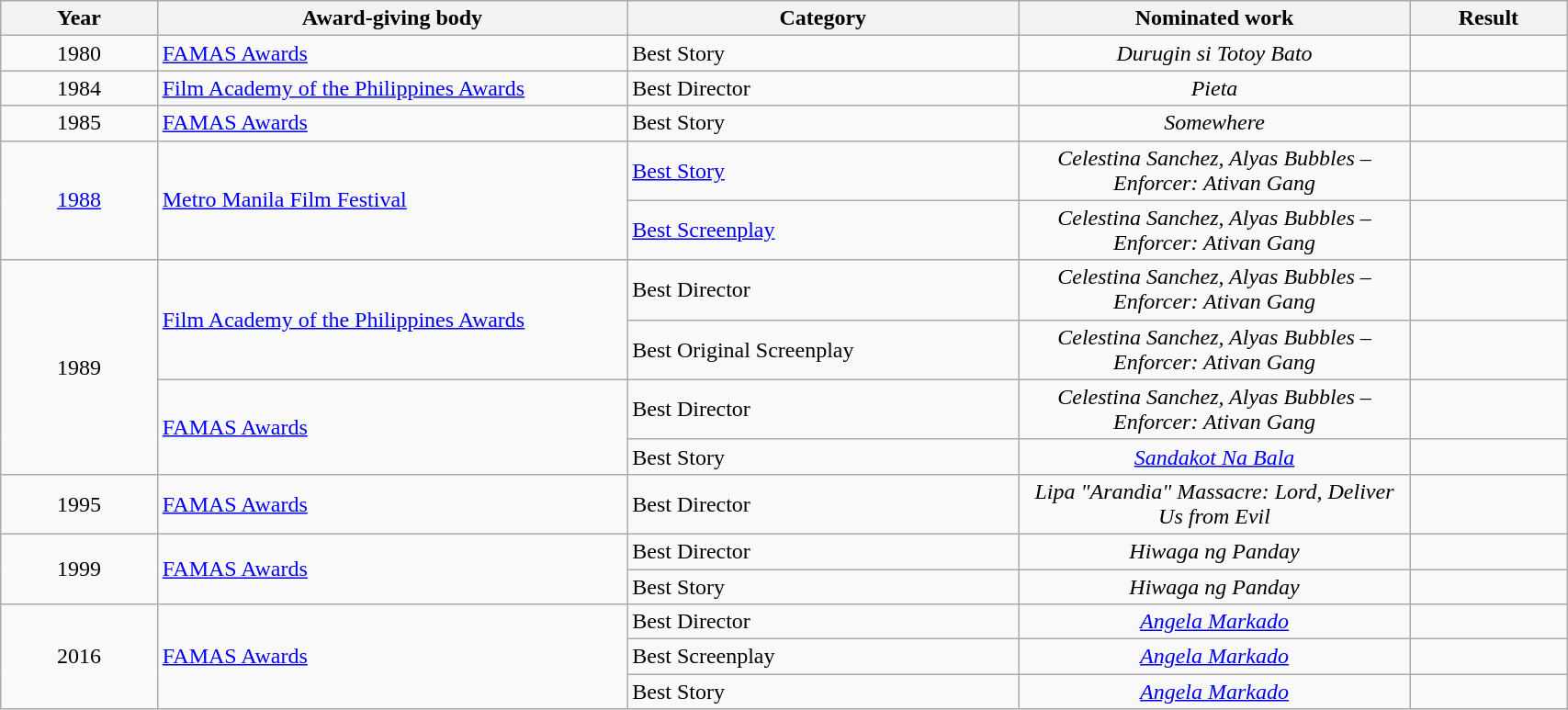<table width="90%" class="wikitable sortable">
<tr>
<th width="10%">Year</th>
<th width="30%">Award-giving body</th>
<th width="25%">Category</th>
<th width="25%">Nominated work</th>
<th width="10%">Result</th>
</tr>
<tr>
<td align="center">1980</td>
<td align="left"><a href='#'>FAMAS Awards</a></td>
<td align="left">Best Story</td>
<td align="center"><em>Durugin si Totoy Bato</em></td>
<td></td>
</tr>
<tr>
<td align="center">1984</td>
<td align="left"><a href='#'>Film Academy of the Philippines Awards</a></td>
<td align="left">Best Director</td>
<td align="center"><em>Pieta</em></td>
<td></td>
</tr>
<tr>
<td align="center">1985</td>
<td align="left"><a href='#'>FAMAS Awards</a></td>
<td align="left">Best Story</td>
<td align="center"><em>Somewhere</em></td>
<td></td>
</tr>
<tr>
<td rowspan="2" align="center"><a href='#'>1988</a></td>
<td rowspan="2" align="left"><a href='#'>Metro Manila Film Festival</a></td>
<td align="left"><a href='#'>Best Story</a></td>
<td align="center"><em>Celestina Sanchez, Alyas Bubbles – Enforcer: Ativan Gang</em></td>
<td></td>
</tr>
<tr>
<td align="left"><a href='#'>Best Screenplay</a></td>
<td align="center"><em>Celestina Sanchez, Alyas Bubbles – Enforcer: Ativan Gang</em></td>
<td></td>
</tr>
<tr>
<td rowspan="4" align="center">1989</td>
<td rowspan="2" align="left"><a href='#'>Film Academy of the Philippines Awards</a></td>
<td align="left">Best Director</td>
<td align="center"><em>Celestina Sanchez, Alyas Bubbles – Enforcer: Ativan Gang</em></td>
<td></td>
</tr>
<tr>
<td align="left">Best Original Screenplay</td>
<td align="center"><em>Celestina Sanchez, Alyas Bubbles – Enforcer: Ativan Gang</em></td>
<td></td>
</tr>
<tr>
<td rowspan="2" align="left"><a href='#'>FAMAS Awards</a></td>
<td align="left">Best Director</td>
<td align="center"><em>Celestina Sanchez, Alyas Bubbles – Enforcer: Ativan Gang</em></td>
<td></td>
</tr>
<tr>
<td align="left">Best Story</td>
<td align="center"><em><a href='#'>Sandakot Na Bala</a></em></td>
<td></td>
</tr>
<tr>
<td align="center">1995</td>
<td align="left"><a href='#'>FAMAS Awards</a></td>
<td align="left">Best Director</td>
<td align="center"><em>Lipa "Arandia" Massacre: Lord, Deliver Us from Evil</em></td>
<td></td>
</tr>
<tr>
<td rowspan="2" align="center">1999</td>
<td rowspan="2" align="left"><a href='#'>FAMAS Awards</a></td>
<td align="left">Best Director</td>
<td align="center"><em>Hiwaga ng Panday</em></td>
<td></td>
</tr>
<tr>
<td align="left">Best Story</td>
<td align="center"><em>Hiwaga ng Panday</em></td>
<td></td>
</tr>
<tr>
<td rowspan="3" align="center">2016</td>
<td rowspan="3" align="left"><a href='#'>FAMAS Awards</a></td>
<td align="left">Best Director</td>
<td align="center"><em><a href='#'>Angela Markado</a></em></td>
<td></td>
</tr>
<tr>
<td align="left">Best Screenplay</td>
<td align="center"><em><a href='#'>Angela Markado</a></em></td>
<td></td>
</tr>
<tr>
<td align="left">Best Story</td>
<td align="center"><em><a href='#'>Angela Markado</a></em></td>
<td></td>
</tr>
</table>
